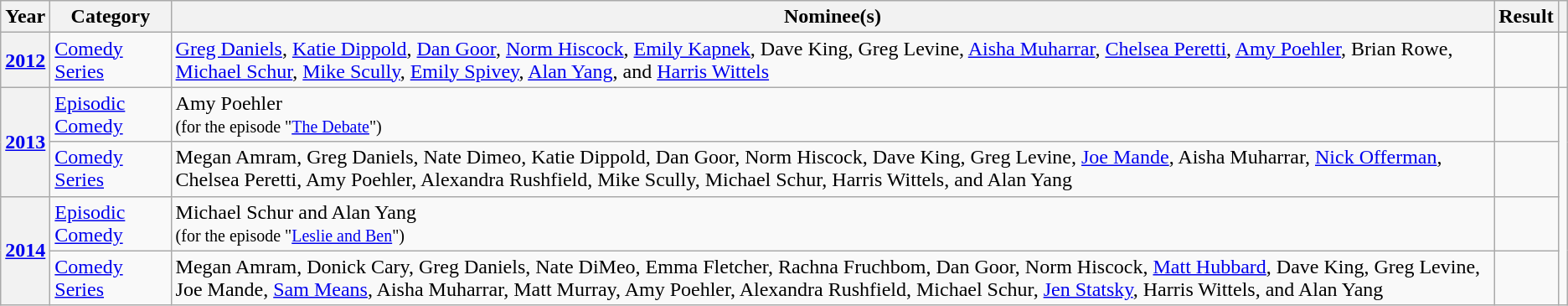<table class="wikitable plainrowheaders">
<tr>
<th scope="col">Year</th>
<th scope="col">Category</th>
<th scope="col">Nominee(s)</th>
<th scope="col">Result</th>
<th scope="col"></th>
</tr>
<tr>
<th scope="row"><a href='#'>2012</a></th>
<td><a href='#'>Comedy Series</a></td>
<td><a href='#'>Greg Daniels</a>, <a href='#'>Katie Dippold</a>, <a href='#'>Dan Goor</a>, <a href='#'>Norm Hiscock</a>, <a href='#'>Emily Kapnek</a>, Dave King, Greg Levine, <a href='#'>Aisha Muharrar</a>, <a href='#'>Chelsea Peretti</a>, <a href='#'>Amy Poehler</a>, Brian Rowe, <a href='#'>Michael Schur</a>, <a href='#'>Mike Scully</a>, <a href='#'>Emily Spivey</a>, <a href='#'>Alan Yang</a>, and <a href='#'>Harris Wittels</a></td>
<td></td>
<td style="text-align:center;"></td>
</tr>
<tr>
<th scope="row" rowspan="2"><a href='#'>2013</a></th>
<td><a href='#'>Episodic Comedy</a></td>
<td>Amy Poehler<br><small>(for the episode "<a href='#'>The Debate</a>")</small></td>
<td></td>
<td style="text-align:center;" rowspan="4"></td>
</tr>
<tr>
<td><a href='#'>Comedy Series</a></td>
<td>Megan Amram, Greg Daniels, Nate Dimeo, Katie Dippold, Dan Goor, Norm Hiscock, Dave King, Greg Levine, <a href='#'>Joe Mande</a>, Aisha Muharrar, <a href='#'>Nick Offerman</a>, Chelsea Peretti, Amy Poehler, Alexandra Rushfield, Mike Scully, Michael Schur, Harris Wittels, and Alan Yang</td>
<td></td>
</tr>
<tr>
<th scope="row" rowspan="2"><a href='#'>2014</a></th>
<td><a href='#'>Episodic Comedy</a></td>
<td>Michael Schur and Alan Yang<br><small>(for the episode "<a href='#'>Leslie and Ben</a>")</small></td>
<td></td>
</tr>
<tr>
<td><a href='#'>Comedy Series</a></td>
<td>Megan Amram, Donick Cary, Greg Daniels, Nate DiMeo, Emma Fletcher, Rachna Fruchbom, Dan Goor, Norm Hiscock, <a href='#'>Matt Hubbard</a>, Dave King, Greg Levine, Joe Mande, <a href='#'>Sam Means</a>, Aisha Muharrar, Matt Murray, Amy Poehler, Alexandra Rushfield, Michael Schur, <a href='#'>Jen Statsky</a>, Harris Wittels, and Alan Yang</td>
<td></td>
</tr>
</table>
